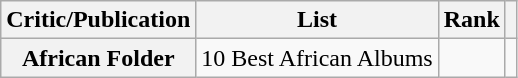<table class="wikitable sortable plainrowheaders" style="border:none; margin:0;">
<tr>
<th scope="col">Critic/Publication</th>
<th scope="col" class="unsortable">List</th>
<th scope="col" data-sort-type="number">Rank</th>
<th scope="col" class="unsortable"></th>
</tr>
<tr>
<th scope="row">African Folder</th>
<td>10 Best African Albums</td>
<td></td>
<td></td>
</tr>
</table>
